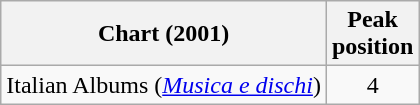<table class="wikitable plainrowheaders">
<tr>
<th scope="col">Chart (2001)</th>
<th scope="col">Peak<br>position</th>
</tr>
<tr>
<td>Italian Albums (<em><a href='#'>Musica e dischi</a></em>)</td>
<td align="center">4</td>
</tr>
</table>
